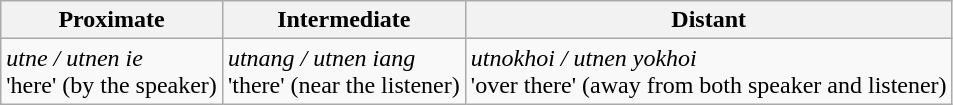<table class="wikitable">
<tr>
<th>Proximate</th>
<th>Intermediate</th>
<th>Distant</th>
</tr>
<tr>
<td><em>utne / utnen  ie</em><br>'here' (by  the speaker)</td>
<td><em>utnang / utnen  iang</em><br>'there' (near  the listener)</td>
<td><em>utnokhoi / utnen  yokhoi</em><br>'over there' (away  from both speaker and listener)</td>
</tr>
</table>
